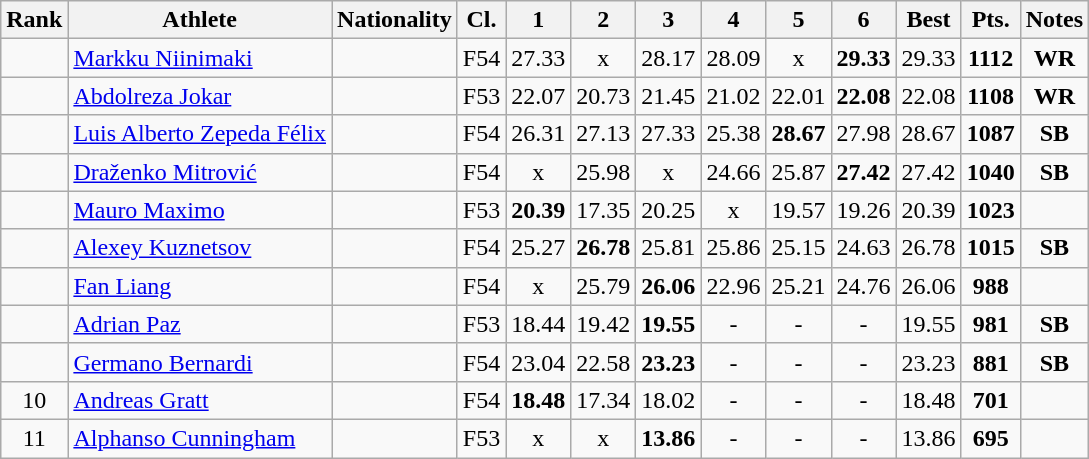<table class="wikitable sortable" style="text-align:center">
<tr>
<th>Rank</th>
<th>Athlete</th>
<th>Nationality</th>
<th>Cl.</th>
<th class="unsortable">1</th>
<th class="unsortable">2</th>
<th class="unsortable">3</th>
<th class="unsortable">4</th>
<th class="unsortable">5</th>
<th class="unsortable">6</th>
<th>Best</th>
<th>Pts.</th>
<th>Notes</th>
</tr>
<tr>
<td></td>
<td style="text-align:left;"><a href='#'>Markku Niinimaki</a></td>
<td style="text-align:left;"></td>
<td>F54</td>
<td>27.33</td>
<td>x</td>
<td>28.17</td>
<td>28.09</td>
<td>x</td>
<td><strong>29.33</strong></td>
<td>29.33</td>
<td><strong>1112</strong></td>
<td><strong>WR</strong></td>
</tr>
<tr>
<td></td>
<td style="text-align:left;"><a href='#'>Abdolreza Jokar</a></td>
<td style="text-align:left;"></td>
<td>F53</td>
<td>22.07</td>
<td>20.73</td>
<td>21.45</td>
<td>21.02</td>
<td>22.01</td>
<td><strong>22.08</strong></td>
<td>22.08</td>
<td><strong>1108</strong></td>
<td><strong>WR</strong></td>
</tr>
<tr>
<td></td>
<td style="text-align:left;"><a href='#'>Luis Alberto Zepeda Félix</a></td>
<td style="text-align:left;"></td>
<td>F54</td>
<td>26.31</td>
<td>27.13</td>
<td>27.33</td>
<td>25.38</td>
<td><strong>28.67</strong></td>
<td>27.98</td>
<td>28.67</td>
<td><strong>1087</strong></td>
<td><strong>SB</strong></td>
</tr>
<tr>
<td></td>
<td style="text-align:left;"><a href='#'>Draženko Mitrović</a></td>
<td style="text-align:left;"></td>
<td>F54</td>
<td>x</td>
<td>25.98</td>
<td>x</td>
<td>24.66</td>
<td>25.87</td>
<td><strong>27.42</strong></td>
<td>27.42</td>
<td><strong>1040</strong></td>
<td><strong>SB</strong></td>
</tr>
<tr>
<td></td>
<td style="text-align:left;"><a href='#'>Mauro Maximo</a></td>
<td style="text-align:left;"></td>
<td>F53</td>
<td><strong>20.39</strong></td>
<td>17.35</td>
<td>20.25</td>
<td>x</td>
<td>19.57</td>
<td>19.26</td>
<td>20.39</td>
<td><strong>1023</strong></td>
<td></td>
</tr>
<tr>
<td></td>
<td style="text-align:left;"><a href='#'>Alexey Kuznetsov</a></td>
<td style="text-align:left;"></td>
<td>F54</td>
<td>25.27</td>
<td><strong>26.78</strong></td>
<td>25.81</td>
<td>25.86</td>
<td>25.15</td>
<td>24.63</td>
<td>26.78</td>
<td><strong>1015</strong></td>
<td><strong>SB</strong></td>
</tr>
<tr>
<td></td>
<td style="text-align:left;"><a href='#'>Fan Liang</a></td>
<td style="text-align:left;"></td>
<td>F54</td>
<td>x</td>
<td>25.79</td>
<td><strong>26.06</strong></td>
<td>22.96</td>
<td>25.21</td>
<td>24.76</td>
<td>26.06</td>
<td><strong>988</strong></td>
<td></td>
</tr>
<tr>
<td></td>
<td style="text-align:left;"><a href='#'>Adrian Paz</a></td>
<td style="text-align:left;"></td>
<td>F53</td>
<td>18.44</td>
<td>19.42</td>
<td><strong>19.55</strong></td>
<td>-</td>
<td>-</td>
<td>-</td>
<td>19.55</td>
<td><strong>981</strong></td>
<td><strong>SB</strong></td>
</tr>
<tr>
<td></td>
<td style="text-align:left;"><a href='#'>Germano Bernardi</a></td>
<td style="text-align:left;"></td>
<td>F54</td>
<td>23.04</td>
<td>22.58</td>
<td><strong>23.23</strong></td>
<td>-</td>
<td>-</td>
<td>-</td>
<td>23.23</td>
<td><strong>881</strong></td>
<td><strong>SB</strong></td>
</tr>
<tr>
<td>10</td>
<td style="text-align:left;"><a href='#'>Andreas Gratt</a></td>
<td style="text-align:left;"></td>
<td>F54</td>
<td><strong>18.48</strong></td>
<td>17.34</td>
<td>18.02</td>
<td>-</td>
<td>-</td>
<td>-</td>
<td>18.48</td>
<td><strong>701</strong></td>
<td></td>
</tr>
<tr>
<td>11</td>
<td style="text-align:left;"><a href='#'>Alphanso Cunningham</a></td>
<td style="text-align:left;"></td>
<td>F53</td>
<td>x</td>
<td>x</td>
<td><strong>13.86</strong></td>
<td>-</td>
<td>-</td>
<td>-</td>
<td>13.86</td>
<td><strong>695</strong></td>
<td></td>
</tr>
</table>
